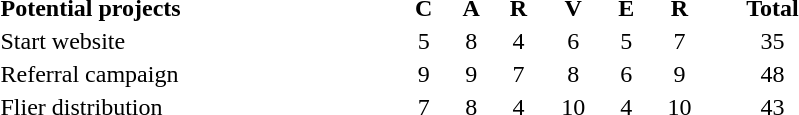<table style="text-align:center; width:35em">
<tr>
<th align="left">Potential projects</th>
<th>C</th>
<th>A</th>
<th>R</th>
<th>V</th>
<th>E</th>
<th>R</th>
<th>Total</th>
</tr>
<tr>
<td align="left">Start website</td>
<td>5</td>
<td>8</td>
<td>4</td>
<td>6</td>
<td>5</td>
<td>7</td>
<td>35</td>
</tr>
<tr>
<td align="left">Referral campaign</td>
<td>9</td>
<td>9</td>
<td>7</td>
<td>8</td>
<td>6</td>
<td>9</td>
<td>48</td>
</tr>
<tr>
<td align="left">Flier distribution</td>
<td>7</td>
<td>8</td>
<td>4</td>
<td>10</td>
<td>4</td>
<td>10</td>
<td>43</td>
</tr>
</table>
